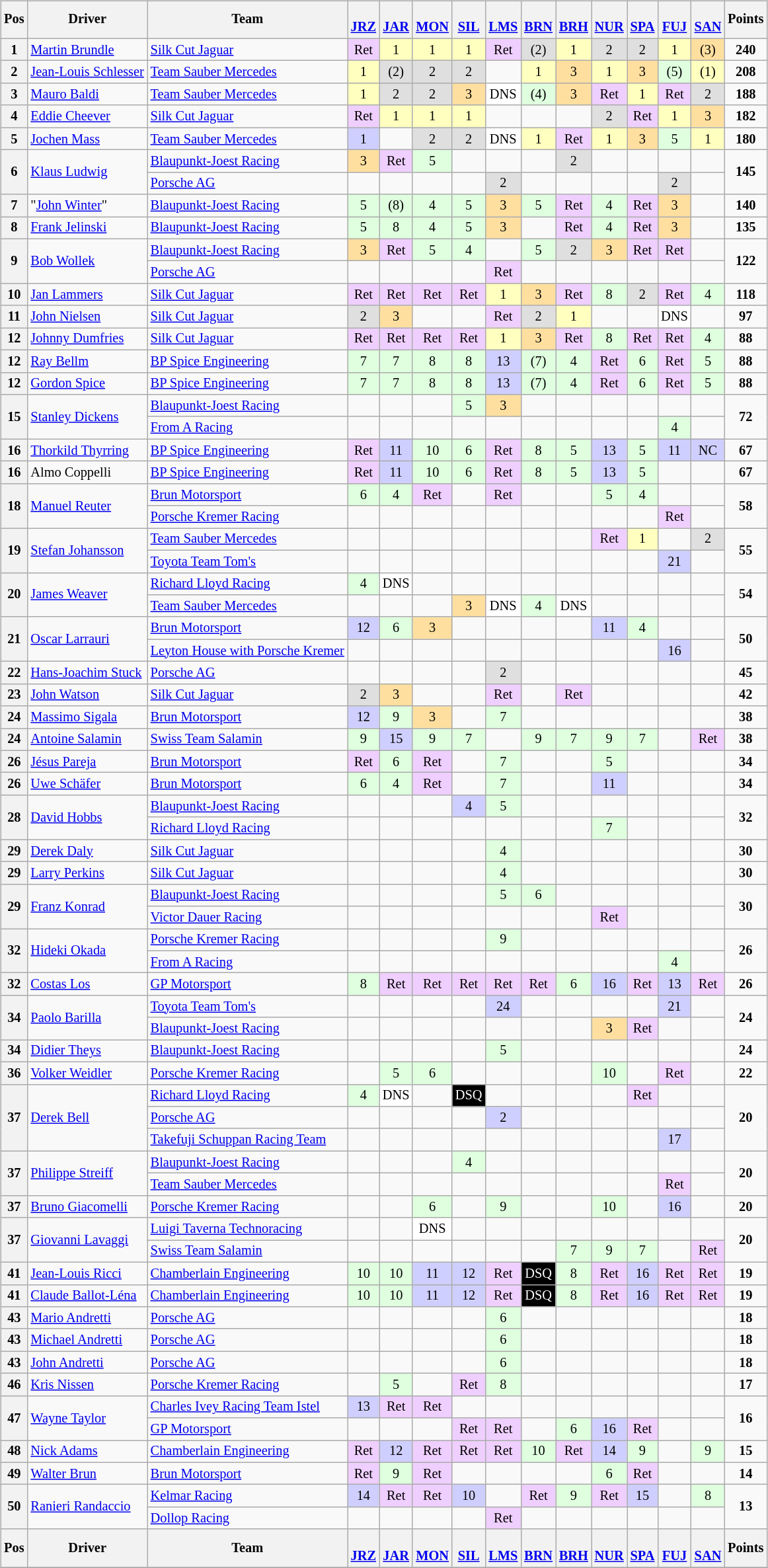<table>
<tr>
<td><br><table class="wikitable" style="font-size:85%; text-align:center">
<tr>
<th valign="middle">Pos</th>
<th valign="middle">Driver</th>
<th valign="middle">Team</th>
<th><br><a href='#'>JRZ</a></th>
<th><br><a href='#'>JAR</a></th>
<th><br><a href='#'>MON</a></th>
<th><br><a href='#'>SIL</a></th>
<th><br><a href='#'>LMS</a></th>
<th><br><a href='#'>BRN</a></th>
<th><br><a href='#'>BRH</a></th>
<th><br><a href='#'>NUR</a></th>
<th><br><a href='#'>SPA</a></th>
<th><br><a href='#'>FUJ</a></th>
<th><br><a href='#'>SAN</a></th>
<th>Points</th>
</tr>
<tr>
<th>1</th>
<td align=left> <a href='#'>Martin Brundle</a></td>
<td align=left> <a href='#'>Silk Cut Jaguar</a></td>
<td style="background:#efcfff;">Ret</td>
<td style="background:#ffffbf;">1</td>
<td style="background:#ffffbf;">1</td>
<td style="background:#ffffbf;">1</td>
<td style="background:#efcfff;">Ret</td>
<td style="background:#dfdfdf;">(2)</td>
<td style="background:#ffffbf;">1</td>
<td style="background:#dfdfdf;">2</td>
<td style="background:#dfdfdf;">2</td>
<td style="background:#ffffbf;">1</td>
<td style="background:#ffdf9f;">(3)</td>
<td><strong>240</strong></td>
</tr>
<tr>
<th>2</th>
<td align=left> <a href='#'>Jean-Louis Schlesser</a></td>
<td align=left> <a href='#'>Team Sauber Mercedes</a></td>
<td style="background:#ffffbf;">1</td>
<td style="background:#dfdfdf;">(2)</td>
<td style="background:#dfdfdf;">2</td>
<td style="background:#dfdfdf;">2</td>
<td></td>
<td style="background:#ffffbf;">1</td>
<td style="background:#ffdf9f;">3</td>
<td style="background:#ffffbf;">1</td>
<td style="background:#ffdf9f;">3</td>
<td style="background:#dfffdf;">(5)</td>
<td style="background:#ffffbf;">(1)</td>
<td><strong>208</strong></td>
</tr>
<tr>
<th>3</th>
<td align=left> <a href='#'>Mauro Baldi</a></td>
<td align=left> <a href='#'>Team Sauber Mercedes</a></td>
<td style="background:#ffffbf;">1</td>
<td style="background:#dfdfdf;">2</td>
<td style="background:#dfdfdf;">2</td>
<td style="background:#ffdf9f;">3</td>
<td style="background:#ffffff;">DNS</td>
<td style="background:#dfffdf;">(4)</td>
<td style="background:#ffdf9f;">3</td>
<td style="background:#efcfff;">Ret</td>
<td style="background:#ffffbf;">1</td>
<td style="background:#efcfff;">Ret</td>
<td style="background:#dfdfdf;">2</td>
<td><strong>188</strong></td>
</tr>
<tr>
<th>4</th>
<td align=left> <a href='#'>Eddie Cheever</a></td>
<td align=left> <a href='#'>Silk Cut Jaguar</a></td>
<td style="background:#efcfff;">Ret</td>
<td style="background:#ffffbf;">1</td>
<td style="background:#ffffbf;">1</td>
<td style="background:#ffffbf;">1</td>
<td></td>
<td></td>
<td></td>
<td style="background:#dfdfdf;">2</td>
<td style="background:#efcfff;">Ret</td>
<td style="background:#ffffbf;">1</td>
<td style="background:#ffdf9f;">3</td>
<td><strong>182</strong></td>
</tr>
<tr>
<th>5</th>
<td align=left> <a href='#'>Jochen Mass</a></td>
<td align=left> <a href='#'>Team Sauber Mercedes</a></td>
<td style="background:#cfcfff;">1</td>
<td></td>
<td style="background:#dfdfdf;">2</td>
<td style="background:#dfdfdf;">2</td>
<td style="background:#ffffff;">DNS</td>
<td style="background:#ffffbf;">1</td>
<td style="background:#efcfff;">Ret</td>
<td style="background:#ffffbf;">1</td>
<td style="background:#ffdf9f;">3</td>
<td style="background:#dfffdf;">5</td>
<td style="background:#ffffbf;">1</td>
<td><strong>180</strong></td>
</tr>
<tr>
<th rowspan=2>6</th>
<td align=left rowspan=2> <a href='#'>Klaus Ludwig</a></td>
<td align=left> <a href='#'>Blaupunkt-Joest Racing</a></td>
<td style="background:#ffdf9f;">3</td>
<td style="background:#efcfff;">Ret</td>
<td style="background:#dfffdf;">5</td>
<td></td>
<td></td>
<td></td>
<td style="background:#dfdfdf;">2</td>
<td></td>
<td></td>
<td></td>
<td></td>
<td rowspan=2><strong>145</strong></td>
</tr>
<tr>
<td align=left> <a href='#'>Porsche AG</a></td>
<td></td>
<td></td>
<td></td>
<td></td>
<td style="background:#dfdfdf;">2</td>
<td></td>
<td></td>
<td></td>
<td></td>
<td style="background:#dfdfdf;">2</td>
<td></td>
</tr>
<tr>
<th>7</th>
<td align=left> "<a href='#'>John Winter</a>"</td>
<td align=left> <a href='#'>Blaupunkt-Joest Racing</a></td>
<td style="background:#dfffdf;">5</td>
<td style="background:#dfffdf;">(8)</td>
<td style="background:#dfffdf;">4</td>
<td style="background:#dfffdf;">5</td>
<td style="background:#ffdf9f;">3</td>
<td style="background:#dfffdf;">5</td>
<td style="background:#efcfff;">Ret</td>
<td style="background:#dfffdf;">4</td>
<td style="background:#efcfff;">Ret</td>
<td style="background:#ffdf9f;">3</td>
<td></td>
<td><strong>140</strong></td>
</tr>
<tr>
<th>8</th>
<td align=left> <a href='#'>Frank Jelinski</a></td>
<td align=left> <a href='#'>Blaupunkt-Joest Racing</a></td>
<td style="background:#dfffdf;">5</td>
<td style="background:#dfffdf;">8</td>
<td style="background:#dfffdf;">4</td>
<td style="background:#dfffdf;">5</td>
<td style="background:#ffdf9f;">3</td>
<td></td>
<td style="background:#efcfff;">Ret</td>
<td style="background:#dfffdf;">4</td>
<td style="background:#efcfff;">Ret</td>
<td style="background:#ffdf9f;">3</td>
<td></td>
<td><strong>135</strong></td>
</tr>
<tr>
<th rowspan=2>9</th>
<td align=left rowspan=2> <a href='#'>Bob Wollek</a></td>
<td align=left> <a href='#'>Blaupunkt-Joest Racing</a></td>
<td style="background:#ffdf9f;">3</td>
<td style="background:#efcfff;">Ret</td>
<td style="background:#dfffdf;">5</td>
<td style="background:#dfffdf;">4</td>
<td></td>
<td style="background:#dfffdf;">5</td>
<td style="background:#dfdfdf;">2</td>
<td style="background:#ffdf9f;">3</td>
<td style="background:#efcfff;">Ret</td>
<td style="background:#efcfff;">Ret</td>
<td></td>
<td rowspan=2><strong>122</strong></td>
</tr>
<tr>
<td align=left> <a href='#'>Porsche AG</a></td>
<td></td>
<td></td>
<td></td>
<td></td>
<td style="background:#efcfff;">Ret</td>
<td></td>
<td></td>
<td></td>
<td></td>
<td></td>
<td></td>
</tr>
<tr>
<th>10</th>
<td align=left> <a href='#'>Jan Lammers</a></td>
<td align=left> <a href='#'>Silk Cut Jaguar</a></td>
<td style="background:#efcfff;">Ret</td>
<td style="background:#efcfff;">Ret</td>
<td style="background:#efcfff;">Ret</td>
<td style="background:#efcfff;">Ret</td>
<td style="background:#ffffbf;">1</td>
<td style="background:#ffdf9f;">3</td>
<td style="background:#efcfff;">Ret</td>
<td style="background:#dfffdf;">8</td>
<td style="background:#dfdfdf;">2</td>
<td style="background:#efcfff;">Ret</td>
<td style="background:#dfffdf;">4</td>
<td><strong>118</strong></td>
</tr>
<tr>
<th>11</th>
<td align=left> <a href='#'>John Nielsen</a></td>
<td align=left> <a href='#'>Silk Cut Jaguar</a></td>
<td style="background:#dfdfdf;">2</td>
<td style="background:#ffdf9f;">3</td>
<td></td>
<td></td>
<td style="background:#efcfff;">Ret</td>
<td style="background:#dfdfdf;">2</td>
<td style="background:#ffffbf;">1</td>
<td></td>
<td></td>
<td style="background:#ffffff;">DNS</td>
<td></td>
<td><strong>97</strong></td>
</tr>
<tr>
<th>12</th>
<td align=left> <a href='#'>Johnny Dumfries</a></td>
<td align=left> <a href='#'>Silk Cut Jaguar</a></td>
<td style="background:#efcfff;">Ret</td>
<td style="background:#efcfff;">Ret</td>
<td style="background:#efcfff;">Ret</td>
<td style="background:#efcfff;">Ret</td>
<td style="background:#ffffbf;">1</td>
<td style="background:#ffdf9f;">3</td>
<td style="background:#efcfff;">Ret</td>
<td style="background:#dfffdf;">8</td>
<td style="background:#efcfff;">Ret</td>
<td style="background:#efcfff;">Ret</td>
<td style="background:#dfffdf;">4</td>
<td><strong>88</strong></td>
</tr>
<tr>
<th>12</th>
<td align=left> <a href='#'>Ray Bellm</a></td>
<td align=left> <a href='#'>BP Spice Engineering</a></td>
<td style="background:#dfffdf;">7</td>
<td style="background:#dfffdf;">7</td>
<td style="background:#dfffdf;">8</td>
<td style="background:#dfffdf;">8</td>
<td style="background:#cfcfff;">13</td>
<td style="background:#dfffdf;">(7)</td>
<td style="background:#dfffdf;">4</td>
<td style="background:#efcfff;">Ret</td>
<td style="background:#dfffdf;">6</td>
<td style="background:#efcfff;">Ret</td>
<td style="background:#dfffdf;">5</td>
<td><strong>88</strong></td>
</tr>
<tr>
<th>12</th>
<td align=left> <a href='#'>Gordon Spice</a></td>
<td align=left> <a href='#'>BP Spice Engineering</a></td>
<td style="background:#dfffdf;">7</td>
<td style="background:#dfffdf;">7</td>
<td style="background:#dfffdf;">8</td>
<td style="background:#dfffdf;">8</td>
<td style="background:#cfcfff;">13</td>
<td style="background:#dfffdf;">(7)</td>
<td style="background:#dfffdf;">4</td>
<td style="background:#efcfff;">Ret</td>
<td style="background:#dfffdf;">6</td>
<td style="background:#efcfff;">Ret</td>
<td style="background:#dfffdf;">5</td>
<td><strong>88</strong></td>
</tr>
<tr>
<th rowspan=2>15</th>
<td align=left rowspan=2> <a href='#'>Stanley Dickens</a></td>
<td align=left> <a href='#'>Blaupunkt-Joest Racing</a></td>
<td></td>
<td></td>
<td></td>
<td style="background:#dfffdf;">5</td>
<td style="background:#ffdf9f;">3</td>
<td></td>
<td></td>
<td></td>
<td></td>
<td></td>
<td></td>
<td rowspan=2><strong>72</strong></td>
</tr>
<tr>
<td align=left> <a href='#'>From A Racing</a></td>
<td></td>
<td></td>
<td></td>
<td></td>
<td></td>
<td></td>
<td></td>
<td></td>
<td></td>
<td style="background:#dfffdf;">4</td>
<td></td>
</tr>
<tr>
<th>16</th>
<td align=left> <a href='#'>Thorkild Thyrring</a></td>
<td align=left> <a href='#'>BP Spice Engineering</a></td>
<td style="background:#efcfff;">Ret</td>
<td style="background:#cfcfff;">11</td>
<td style="background:#dfffdf;">10</td>
<td style="background:#dfffdf;">6</td>
<td style="background:#efcfff;">Ret</td>
<td style="background:#dfffdf;">8</td>
<td style="background:#dfffdf;">5</td>
<td style="background:#cfcfff;">13</td>
<td style="background:#dfffdf;">5</td>
<td style="background:#cfcfff;">11</td>
<td style="background:#cfcfff;">NC</td>
<td><strong>67</strong></td>
</tr>
<tr>
<th>16</th>
<td align=left> Almo Coppelli</td>
<td align=left> <a href='#'>BP Spice Engineering</a></td>
<td style="background:#efcfff;">Ret</td>
<td style="background:#cfcfff;">11</td>
<td style="background:#dfffdf;">10</td>
<td style="background:#dfffdf;">6</td>
<td style="background:#efcfff;">Ret</td>
<td style="background:#dfffdf;">8</td>
<td style="background:#dfffdf;">5</td>
<td style="background:#cfcfff;">13</td>
<td style="background:#dfffdf;">5</td>
<td></td>
<td></td>
<td><strong>67</strong></td>
</tr>
<tr>
<th rowspan=2>18</th>
<td align=left rowspan=2> <a href='#'>Manuel Reuter</a></td>
<td align=left> <a href='#'>Brun Motorsport</a></td>
<td style="background:#dfffdf;">6</td>
<td style="background:#dfffdf;">4</td>
<td style="background:#efcfff;">Ret</td>
<td></td>
<td style="background:#efcfff;">Ret</td>
<td></td>
<td></td>
<td style="background:#dfffdf;">5</td>
<td style="background:#dfffdf;">4</td>
<td></td>
<td></td>
<td rowspan=2><strong>58</strong></td>
</tr>
<tr>
<td align=left> <a href='#'>Porsche Kremer Racing</a></td>
<td></td>
<td></td>
<td></td>
<td></td>
<td></td>
<td></td>
<td></td>
<td></td>
<td></td>
<td style="background:#efcfff;">Ret</td>
<td></td>
</tr>
<tr>
<th rowspan=2>19</th>
<td align=left rowspan=2> <a href='#'>Stefan Johansson</a></td>
<td align=left> <a href='#'>Team Sauber Mercedes</a></td>
<td></td>
<td></td>
<td></td>
<td></td>
<td></td>
<td></td>
<td></td>
<td style="background:#efcfff;">Ret</td>
<td style="background:#ffffbf;">1</td>
<td></td>
<td style="background:#dfdfdf;">2</td>
<td rowspan=2><strong>55</strong></td>
</tr>
<tr>
<td align=left> <a href='#'>Toyota Team Tom's</a></td>
<td></td>
<td></td>
<td></td>
<td></td>
<td></td>
<td></td>
<td></td>
<td></td>
<td></td>
<td style="background:#cfcfff;">21</td>
<td></td>
</tr>
<tr>
<th rowspan=2>20</th>
<td align=left rowspan=2> <a href='#'>James Weaver</a></td>
<td align=left> <a href='#'>Richard Lloyd Racing</a></td>
<td style="background:#dfffdf;">4</td>
<td style="background:#ffffff;">DNS</td>
<td></td>
<td></td>
<td></td>
<td></td>
<td></td>
<td></td>
<td></td>
<td></td>
<td></td>
<td rowspan=2><strong>54</strong></td>
</tr>
<tr>
<td align=left> <a href='#'>Team Sauber Mercedes</a></td>
<td></td>
<td></td>
<td></td>
<td style="background:#ffdf9f;">3</td>
<td style="background:#ffffff;">DNS</td>
<td style="background:#dfffdf;">4</td>
<td style="background:#ffffff;">DNS</td>
<td></td>
<td></td>
<td></td>
<td></td>
</tr>
<tr>
<th rowspan=2>21</th>
<td align=left rowspan=2> <a href='#'>Oscar Larrauri</a></td>
<td align=left> <a href='#'>Brun Motorsport</a></td>
<td style="background:#cfcfff;">12</td>
<td style="background:#dfffdf;">6</td>
<td style="background:#ffdf9f;">3</td>
<td></td>
<td></td>
<td></td>
<td></td>
<td style="background:#cfcfff;">11</td>
<td style="background:#dfffdf;">4</td>
<td></td>
<td></td>
<td rowspan=2><strong>50</strong></td>
</tr>
<tr>
<td align=left> <a href='#'>Leyton House with Porsche Kremer</a></td>
<td></td>
<td></td>
<td></td>
<td></td>
<td></td>
<td></td>
<td></td>
<td></td>
<td></td>
<td style="background:#cfcfff;">16</td>
<td></td>
</tr>
<tr>
<th>22</th>
<td align=left> <a href='#'>Hans-Joachim Stuck</a></td>
<td align=left> <a href='#'>Porsche AG</a></td>
<td></td>
<td></td>
<td></td>
<td></td>
<td style="background:#dfdfdf;">2</td>
<td></td>
<td></td>
<td></td>
<td></td>
<td></td>
<td></td>
<td><strong>45</strong></td>
</tr>
<tr>
<th>23</th>
<td align=left> <a href='#'>John Watson</a></td>
<td align=left> <a href='#'>Silk Cut Jaguar</a></td>
<td style="background:#dfdfdf;">2</td>
<td style="background:#ffdf9f;">3</td>
<td></td>
<td></td>
<td style="background:#efcfff;">Ret</td>
<td></td>
<td style="background:#efcfff;">Ret</td>
<td></td>
<td></td>
<td></td>
<td></td>
<td><strong>42</strong></td>
</tr>
<tr>
<th>24</th>
<td align=left> <a href='#'>Massimo Sigala</a></td>
<td align=left> <a href='#'>Brun Motorsport</a></td>
<td style="background:#cfcfff;">12</td>
<td style="background:#dfffdf;">9</td>
<td style="background:#ffdf9f;">3</td>
<td></td>
<td style="background:#dfffdf;">7</td>
<td></td>
<td></td>
<td></td>
<td></td>
<td></td>
<td></td>
<td><strong>38</strong></td>
</tr>
<tr>
<th>24</th>
<td align=left> <a href='#'>Antoine Salamin</a></td>
<td align=left> <a href='#'>Swiss Team Salamin</a></td>
<td style="background:#dfffdf;">9</td>
<td style="background:#cfcfff;">15</td>
<td style="background:#dfffdf;">9</td>
<td style="background:#dfffdf;">7</td>
<td></td>
<td style="background:#dfffdf;">9</td>
<td style="background:#dfffdf;">7</td>
<td style="background:#dfffdf;">9</td>
<td style="background:#dfffdf;">7</td>
<td></td>
<td style="background:#efcfff;">Ret</td>
<td><strong>38</strong></td>
</tr>
<tr>
<th>26</th>
<td align=left> <a href='#'>Jésus Pareja</a></td>
<td align=left> <a href='#'>Brun Motorsport</a></td>
<td style="background:#efcfff;">Ret</td>
<td style="background:#dfffdf;">6</td>
<td style="background:#efcfff;">Ret</td>
<td></td>
<td style="background:#dfffdf;">7</td>
<td></td>
<td></td>
<td style="background:#dfffdf;">5</td>
<td></td>
<td></td>
<td></td>
<td><strong>34</strong></td>
</tr>
<tr>
<th>26</th>
<td align=left> <a href='#'>Uwe Schäfer</a></td>
<td align=left> <a href='#'>Brun Motorsport</a></td>
<td style="background:#dfffdf;">6</td>
<td style="background:#dfffdf;">4</td>
<td style="background:#efcfff;">Ret</td>
<td></td>
<td style="background:#dfffdf;">7</td>
<td></td>
<td></td>
<td style="background:#cfcfff;">11</td>
<td></td>
<td></td>
<td></td>
<td><strong>34</strong></td>
</tr>
<tr>
<th rowspan=2>28</th>
<td align=left rowspan=2> <a href='#'>David Hobbs</a></td>
<td align=left> <a href='#'>Blaupunkt-Joest Racing</a></td>
<td></td>
<td></td>
<td></td>
<td style="background:#cfcfff;">4</td>
<td style="background:#dfffdf;">5</td>
<td></td>
<td></td>
<td></td>
<td></td>
<td></td>
<td></td>
<td rowspan=2><strong>32</strong></td>
</tr>
<tr>
<td align=left> <a href='#'>Richard Lloyd Racing</a></td>
<td></td>
<td></td>
<td></td>
<td></td>
<td></td>
<td></td>
<td></td>
<td style="background:#dfffdf;">7</td>
<td></td>
<td></td>
<td></td>
</tr>
<tr>
<th>29</th>
<td align=left> <a href='#'>Derek Daly</a></td>
<td align=left> <a href='#'>Silk Cut Jaguar</a></td>
<td></td>
<td></td>
<td></td>
<td></td>
<td style="background:#dfffdf;">4</td>
<td></td>
<td></td>
<td></td>
<td></td>
<td></td>
<td></td>
<td><strong>30</strong></td>
</tr>
<tr>
<th>29</th>
<td align=left> <a href='#'>Larry Perkins</a></td>
<td align=left> <a href='#'>Silk Cut Jaguar</a></td>
<td></td>
<td></td>
<td></td>
<td></td>
<td style="background:#dfffdf;">4</td>
<td></td>
<td></td>
<td></td>
<td></td>
<td></td>
<td></td>
<td><strong>30</strong></td>
</tr>
<tr>
<th rowspan=2>29</th>
<td align=left rowspan=2> <a href='#'>Franz Konrad</a></td>
<td align=left> <a href='#'>Blaupunkt-Joest Racing</a></td>
<td></td>
<td></td>
<td></td>
<td></td>
<td style="background:#dfffdf;">5</td>
<td style="background:#dfffdf;">6</td>
<td></td>
<td></td>
<td></td>
<td></td>
<td></td>
<td rowspan=2><strong>30</strong></td>
</tr>
<tr>
<td align=left> <a href='#'>Victor Dauer Racing</a></td>
<td></td>
<td></td>
<td></td>
<td></td>
<td></td>
<td></td>
<td></td>
<td style="background:#efcfff;">Ret</td>
<td></td>
<td></td>
<td></td>
</tr>
<tr>
<th rowspan=2>32</th>
<td align=left rowspan=2> <a href='#'>Hideki Okada</a></td>
<td align=left> <a href='#'>Porsche Kremer Racing</a></td>
<td></td>
<td></td>
<td></td>
<td></td>
<td style="background:#dfffdf;">9</td>
<td></td>
<td></td>
<td></td>
<td></td>
<td></td>
<td></td>
<td rowspan=2><strong>26</strong></td>
</tr>
<tr>
<td align=left> <a href='#'>From A Racing</a></td>
<td></td>
<td></td>
<td></td>
<td></td>
<td></td>
<td></td>
<td></td>
<td></td>
<td></td>
<td style="background:#dfffdf;">4</td>
<td></td>
</tr>
<tr>
<th>32</th>
<td align=left> <a href='#'>Costas Los</a></td>
<td align=left> <a href='#'>GP Motorsport</a></td>
<td style="background:#dfffdf;">8</td>
<td style="background:#efcfff;">Ret</td>
<td style="background:#efcfff;">Ret</td>
<td style="background:#efcfff;">Ret</td>
<td style="background:#efcfff;">Ret</td>
<td style="background:#efcfff;">Ret</td>
<td style="background:#dfffdf;">6</td>
<td style="background:#cfcfff;">16</td>
<td style="background:#efcfff;">Ret</td>
<td style="background:#cfcfff;">13</td>
<td style="background:#efcfff;">Ret</td>
<td><strong>26</strong></td>
</tr>
<tr>
<th rowspan=2>34</th>
<td align=left rowspan=2> <a href='#'>Paolo Barilla</a></td>
<td align=left> <a href='#'>Toyota Team Tom's</a></td>
<td></td>
<td></td>
<td></td>
<td></td>
<td style="background:#cfcfff;">24</td>
<td></td>
<td></td>
<td></td>
<td></td>
<td style="background:#cfcfff;">21</td>
<td></td>
<td rowspan=2><strong>24</strong></td>
</tr>
<tr>
<td align=left> <a href='#'>Blaupunkt-Joest Racing</a></td>
<td></td>
<td></td>
<td></td>
<td></td>
<td></td>
<td></td>
<td></td>
<td style="background:#ffdf9f;">3</td>
<td style="background:#efcfff;">Ret</td>
<td></td>
<td></td>
</tr>
<tr>
<th>34</th>
<td align=left> <a href='#'>Didier Theys</a></td>
<td align=left> <a href='#'>Blaupunkt-Joest Racing</a></td>
<td></td>
<td></td>
<td></td>
<td></td>
<td style="background:#dfffdf;">5</td>
<td></td>
<td></td>
<td></td>
<td></td>
<td></td>
<td></td>
<td><strong>24</strong></td>
</tr>
<tr>
<th>36</th>
<td align=left> <a href='#'>Volker Weidler</a></td>
<td align=left> <a href='#'>Porsche Kremer Racing</a></td>
<td></td>
<td style="background:#dfffdf;">5</td>
<td style="background:#dfffdf;">6</td>
<td></td>
<td></td>
<td></td>
<td></td>
<td style="background:#dfffdf;">10</td>
<td></td>
<td style="background:#efcfff;">Ret</td>
<td></td>
<td><strong>22</strong></td>
</tr>
<tr>
<th rowspan=3>37</th>
<td align=left rowspan=3> <a href='#'>Derek Bell</a></td>
<td align=left> <a href='#'>Richard Lloyd Racing</a></td>
<td style="background:#dfffdf;">4</td>
<td style="background:#ffffff;">DNS</td>
<td></td>
<td style="background-color:#000000; color:white">DSQ</td>
<td></td>
<td></td>
<td></td>
<td></td>
<td style="background:#efcfff;">Ret</td>
<td></td>
<td></td>
<td rowspan=3><strong>20</strong></td>
</tr>
<tr>
<td align=left> <a href='#'>Porsche AG</a></td>
<td></td>
<td></td>
<td></td>
<td></td>
<td style="background:#cfcfff;">2</td>
<td></td>
<td></td>
<td></td>
<td></td>
<td></td>
<td></td>
</tr>
<tr>
<td align=left> <a href='#'>Takefuji Schuppan Racing Team</a></td>
<td></td>
<td></td>
<td></td>
<td></td>
<td></td>
<td></td>
<td></td>
<td></td>
<td></td>
<td style="background:#cfcfff;">17</td>
<td></td>
</tr>
<tr>
<th rowspan=2>37</th>
<td align=left rowspan=2> <a href='#'>Philippe Streiff</a></td>
<td align=left> <a href='#'>Blaupunkt-Joest Racing</a></td>
<td></td>
<td></td>
<td></td>
<td style="background:#dfffdf;">4</td>
<td></td>
<td></td>
<td></td>
<td></td>
<td></td>
<td></td>
<td></td>
<td rowspan=2><strong>20</strong></td>
</tr>
<tr>
<td align=left> <a href='#'>Team Sauber Mercedes</a></td>
<td></td>
<td></td>
<td></td>
<td></td>
<td></td>
<td></td>
<td></td>
<td></td>
<td></td>
<td style="background:#efcfff;">Ret</td>
<td></td>
</tr>
<tr>
<th>37</th>
<td align=left> <a href='#'>Bruno Giacomelli</a></td>
<td align=left> <a href='#'>Porsche Kremer Racing</a></td>
<td></td>
<td></td>
<td style="background:#dfffdf;">6</td>
<td></td>
<td style="background:#dfffdf;">9</td>
<td></td>
<td></td>
<td style="background:#dfffdf;">10</td>
<td></td>
<td style="background:#cfcfff;">16</td>
<td></td>
<td><strong>20</strong></td>
</tr>
<tr>
<th rowspan=2>37</th>
<td align=left rowspan=2> <a href='#'>Giovanni Lavaggi</a></td>
<td align=left> <a href='#'>Luigi Taverna Technoracing</a></td>
<td></td>
<td></td>
<td style="background:#ffffff;">DNS</td>
<td></td>
<td></td>
<td></td>
<td></td>
<td></td>
<td></td>
<td></td>
<td></td>
<td rowspan=2><strong>20</strong></td>
</tr>
<tr>
<td align=left> <a href='#'>Swiss Team Salamin</a></td>
<td></td>
<td></td>
<td></td>
<td></td>
<td></td>
<td></td>
<td style="background:#dfffdf;">7</td>
<td style="background:#dfffdf;">9</td>
<td style="background:#dfffdf;">7</td>
<td></td>
<td style="background:#efcfff;">Ret</td>
</tr>
<tr>
<th>41</th>
<td align=left> <a href='#'>Jean-Louis Ricci</a></td>
<td align=left> <a href='#'>Chamberlain Engineering</a></td>
<td style="background:#dfffdf;">10</td>
<td style="background:#dfffdf;">10</td>
<td style="background:#cfcfff;">11</td>
<td style="background:#cfcfff;">12</td>
<td style="background:#efcfff;">Ret</td>
<td style="background-color:#000000; color:white">DSQ</td>
<td style="background:#dfffdf;">8</td>
<td style="background:#efcfff;">Ret</td>
<td style="background:#cfcfff;">16</td>
<td style="background:#efcfff;">Ret</td>
<td style="background:#efcfff;">Ret</td>
<td><strong>19</strong></td>
</tr>
<tr>
<th>41</th>
<td align=left> <a href='#'>Claude Ballot-Léna</a></td>
<td align=left> <a href='#'>Chamberlain Engineering</a></td>
<td style="background:#dfffdf;">10</td>
<td style="background:#dfffdf;">10</td>
<td style="background:#cfcfff;">11</td>
<td style="background:#cfcfff;">12</td>
<td style="background:#efcfff;">Ret</td>
<td style="background-color:#000000; color:white">DSQ</td>
<td style="background:#dfffdf;">8</td>
<td style="background:#efcfff;">Ret</td>
<td style="background:#cfcfff;">16</td>
<td style="background:#efcfff;">Ret</td>
<td style="background:#efcfff;">Ret</td>
<td><strong>19</strong></td>
</tr>
<tr>
<th>43</th>
<td align=left> <a href='#'>Mario Andretti</a></td>
<td align=left> <a href='#'>Porsche AG</a></td>
<td></td>
<td></td>
<td></td>
<td></td>
<td style="background:#dfffdf;">6</td>
<td></td>
<td></td>
<td></td>
<td></td>
<td></td>
<td></td>
<td><strong>18</strong></td>
</tr>
<tr>
<th>43</th>
<td align=left> <a href='#'>Michael Andretti</a></td>
<td align=left> <a href='#'>Porsche AG</a></td>
<td></td>
<td></td>
<td></td>
<td></td>
<td style="background:#dfffdf;">6</td>
<td></td>
<td></td>
<td></td>
<td></td>
<td></td>
<td></td>
<td><strong>18</strong></td>
</tr>
<tr>
<th>43</th>
<td align=left> <a href='#'>John Andretti</a></td>
<td align=left> <a href='#'>Porsche AG</a></td>
<td></td>
<td></td>
<td></td>
<td></td>
<td style="background:#dfffdf;">6</td>
<td></td>
<td></td>
<td></td>
<td></td>
<td></td>
<td></td>
<td><strong>18</strong></td>
</tr>
<tr>
<th>46</th>
<td align=left> <a href='#'>Kris Nissen</a></td>
<td align=left> <a href='#'>Porsche Kremer Racing</a></td>
<td></td>
<td style="background:#dfffdf;">5</td>
<td></td>
<td style="background:#efcfff;">Ret</td>
<td style="background:#dfffdf;">8</td>
<td></td>
<td></td>
<td></td>
<td></td>
<td></td>
<td></td>
<td><strong>17</strong></td>
</tr>
<tr>
<th rowspan=2>47</th>
<td align=left rowspan=2> <a href='#'>Wayne Taylor</a></td>
<td align=left> <a href='#'>Charles Ivey Racing Team Istel</a></td>
<td style="background:#cfcfff;">13</td>
<td style="background:#efcfff;">Ret</td>
<td style="background:#efcfff;">Ret</td>
<td></td>
<td></td>
<td></td>
<td></td>
<td></td>
<td></td>
<td></td>
<td></td>
<td rowspan=2><strong>16</strong></td>
</tr>
<tr>
<td align=left> <a href='#'>GP Motorsport</a></td>
<td></td>
<td></td>
<td></td>
<td style="background:#efcfff;">Ret</td>
<td style="background:#efcfff;">Ret</td>
<td></td>
<td style="background:#dfffdf;">6</td>
<td style="background:#cfcfff;">16</td>
<td style="background:#efcfff;">Ret</td>
<td></td>
<td></td>
</tr>
<tr>
<th>48</th>
<td align=left> <a href='#'>Nick Adams</a></td>
<td align=left> <a href='#'>Chamberlain Engineering</a></td>
<td style="background:#efcfff;">Ret</td>
<td style="background:#cfcfff;">12</td>
<td style="background:#efcfff;">Ret</td>
<td style="background:#efcfff;">Ret</td>
<td style="background:#efcfff;">Ret</td>
<td style="background:#dfffdf;">10</td>
<td style="background:#efcfff;">Ret</td>
<td style="background:#cfcfff;">14</td>
<td style="background:#dfffdf;">9</td>
<td></td>
<td style="background:#dfffdf;">9</td>
<td><strong>15</strong></td>
</tr>
<tr>
<th>49</th>
<td align=left> <a href='#'>Walter Brun</a></td>
<td align=left> <a href='#'>Brun Motorsport</a></td>
<td style="background:#efcfff;">Ret</td>
<td style="background:#dfffdf;">9</td>
<td style="background:#efcfff;">Ret</td>
<td></td>
<td></td>
<td></td>
<td></td>
<td style="background:#dfffdf;">6</td>
<td style="background:#efcfff;">Ret</td>
<td></td>
<td></td>
<td><strong>14</strong></td>
</tr>
<tr>
<th rowspan=2>50</th>
<td align=left rowspan=2> <a href='#'>Ranieri Randaccio</a></td>
<td align=left> <a href='#'>Kelmar Racing</a></td>
<td style="background:#cfcfff;">14</td>
<td style="background:#efcfff;">Ret</td>
<td style="background:#efcfff;">Ret</td>
<td style="background:#cfcfff;">10</td>
<td></td>
<td style="background:#efcfff;">Ret</td>
<td style="background:#dfffdf;">9</td>
<td style="background:#efcfff;">Ret</td>
<td style="background:#cfcfff;">15</td>
<td></td>
<td style="background:#dfffdf;">8</td>
<td rowspan=2><strong>13</strong></td>
</tr>
<tr>
<td align=left> <a href='#'>Dollop Racing</a></td>
<td></td>
<td></td>
<td></td>
<td></td>
<td style="background:#efcfff;">Ret</td>
<td></td>
<td></td>
<td></td>
<td></td>
<td></td>
<td></td>
</tr>
<tr>
<th valign="middle">Pos</th>
<th valign="middle">Driver</th>
<th valign="middle">Team</th>
<th><br><a href='#'>JRZ</a></th>
<th><br><a href='#'>JAR</a></th>
<th><br><a href='#'>MON</a></th>
<th><br><a href='#'>SIL</a></th>
<th><br><a href='#'>LMS</a></th>
<th><br><a href='#'>BRN</a></th>
<th><br><a href='#'>BRH</a></th>
<th><br><a href='#'>NUR</a></th>
<th><br><a href='#'>SPA</a></th>
<th><br><a href='#'>FUJ</a></th>
<th><br><a href='#'>SAN</a></th>
<th>Points</th>
</tr>
<tr>
</tr>
</table>
</td>
<td valign="top"><br></td>
</tr>
</table>
